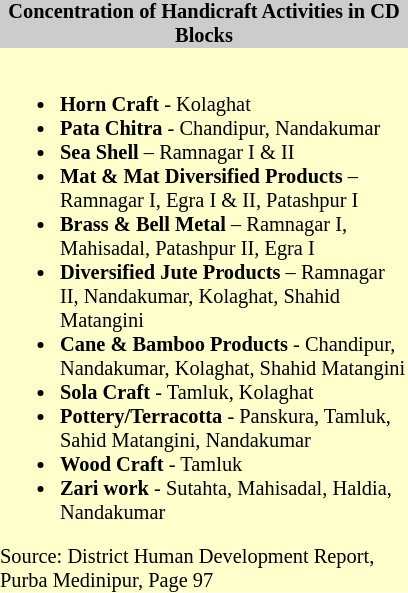<table class="toccolours" style="float: left; margin-right: 1em; font-size: 85%; background:#ffffcc; color:black; width:20em; max-width: 25%;" cellspacing="0" cellpadding="0">
<tr>
<th style="background-color:#cccccc;">Concentration of Handicraft Activities in CD Blocks</th>
</tr>
<tr>
<td style="text-align: left;"><br><ul><li><strong> Horn Craft </strong> - Kolaghat</li><li><strong>Pata Chitra </strong> - Chandipur, Nandakumar</li><li><strong>Sea Shell </strong> – Ramnagar I & II</li><li><strong>Mat & Mat Diversified Products </strong> – Ramnagar I, Egra I & II, Patashpur I</li><li><strong>Brass & Bell Metal </strong> – Ramnagar I, Mahisadal, Patashpur II, Egra I</li><li><strong>Diversified Jute Products </strong> – Ramnagar II, Nandakumar, Kolaghat, Shahid Matangini</li><li><strong>Cane & Bamboo Products </strong> - Chandipur, Nandakumar, Kolaghat, Shahid Matangini</li><li><strong>Sola Craft </strong> - Tamluk, Kolaghat</li><li><strong>Pottery/Terracotta </strong> - Panskura, Tamluk, Sahid Matangini, Nandakumar</li><li><strong>Wood Craft </strong> - Tamluk</li><li><strong>Zari work </strong>- Sutahta, Mahisadal, Haldia, Nandakumar</li></ul>Source: District Human Development Report, Purba Medinipur, Page 97</td>
</tr>
</table>
